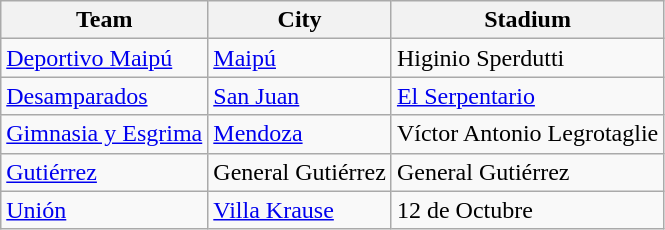<table class="wikitable sortable">
<tr>
<th>Team</th>
<th>City</th>
<th>Stadium</th>
</tr>
<tr>
<td> <a href='#'>Deportivo Maipú</a></td>
<td><a href='#'>Maipú</a></td>
<td>Higinio Sperdutti</td>
</tr>
<tr>
<td> <a href='#'>Desamparados</a></td>
<td><a href='#'>San Juan</a></td>
<td><a href='#'>El Serpentario</a></td>
</tr>
<tr>
<td> <a href='#'>Gimnasia y Esgrima</a></td>
<td><a href='#'>Mendoza</a></td>
<td>Víctor Antonio Legrotaglie</td>
</tr>
<tr>
<td> <a href='#'>Gutiérrez</a></td>
<td>General Gutiérrez</td>
<td>General Gutiérrez</td>
</tr>
<tr>
<td> <a href='#'>Unión</a></td>
<td><a href='#'>Villa Krause</a></td>
<td>12 de Octubre</td>
</tr>
</table>
